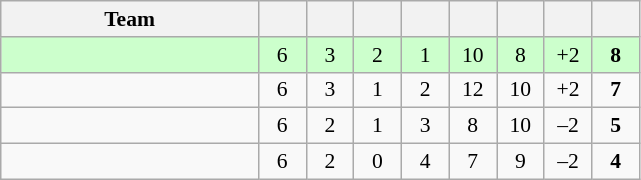<table class="wikitable" style="text-align: center; font-size: 90%;">
<tr>
<th width="165">Team</th>
<th width="25"></th>
<th width="25"></th>
<th width="25"></th>
<th width="25"></th>
<th width="25"></th>
<th width="25"></th>
<th width="25"></th>
<th width="25"></th>
</tr>
<tr style="background:#ccffcc">
<td style="text-align:left"></td>
<td>6</td>
<td>3</td>
<td>2</td>
<td>1</td>
<td>10</td>
<td>8</td>
<td>+2</td>
<td><strong>8</strong></td>
</tr>
<tr>
<td style="text-align:left"></td>
<td>6</td>
<td>3</td>
<td>1</td>
<td>2</td>
<td>12</td>
<td>10</td>
<td>+2</td>
<td><strong>7</strong></td>
</tr>
<tr>
<td style="text-align:left"></td>
<td>6</td>
<td>2</td>
<td>1</td>
<td>3</td>
<td>8</td>
<td>10</td>
<td>–2</td>
<td><strong>5</strong></td>
</tr>
<tr>
<td style="text-align:left"></td>
<td>6</td>
<td>2</td>
<td>0</td>
<td>4</td>
<td>7</td>
<td>9</td>
<td>–2</td>
<td><strong>4</strong></td>
</tr>
</table>
